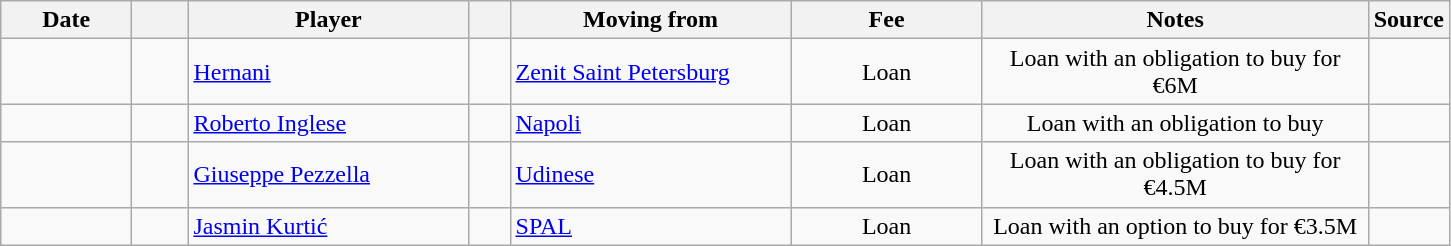<table class="wikitable sortable">
<tr>
<th style="width:80px;">Date</th>
<th style="width:30px;"></th>
<th style="width:180px;">Player</th>
<th style="width:20px;"></th>
<th style="width:180px;">Moving from</th>
<th style="width:120px;" class="unsortable">Fee</th>
<th style="width:250px;" class="unsortable">Notes</th>
<th style="width:20px;">Source</th>
</tr>
<tr>
<td></td>
<td align=center></td>
<td> <a href='#'>Hernani</a></td>
<td align=center></td>
<td> <a href='#'>Zenit Saint Petersburg</a></td>
<td align=center>Loan</td>
<td align=center>Loan with an obligation to buy for €6M</td>
<td></td>
</tr>
<tr>
<td></td>
<td align=center></td>
<td> <a href='#'>Roberto Inglese</a></td>
<td align=center></td>
<td> <a href='#'>Napoli</a></td>
<td align=center>Loan</td>
<td align=center>Loan with an obligation to buy</td>
<td></td>
</tr>
<tr>
<td></td>
<td align=center></td>
<td> <a href='#'>Giuseppe Pezzella</a></td>
<td align=center></td>
<td> <a href='#'>Udinese</a></td>
<td align=center>Loan</td>
<td align=center>Loan with an obligation to buy for €4.5M</td>
<td></td>
</tr>
<tr>
<td></td>
<td align=center></td>
<td> <a href='#'>Jasmin Kurtić</a></td>
<td align=center></td>
<td> <a href='#'>SPAL</a></td>
<td align=center>Loan</td>
<td align=center>Loan with an option to buy for €3.5M</td>
<td></td>
</tr>
</table>
